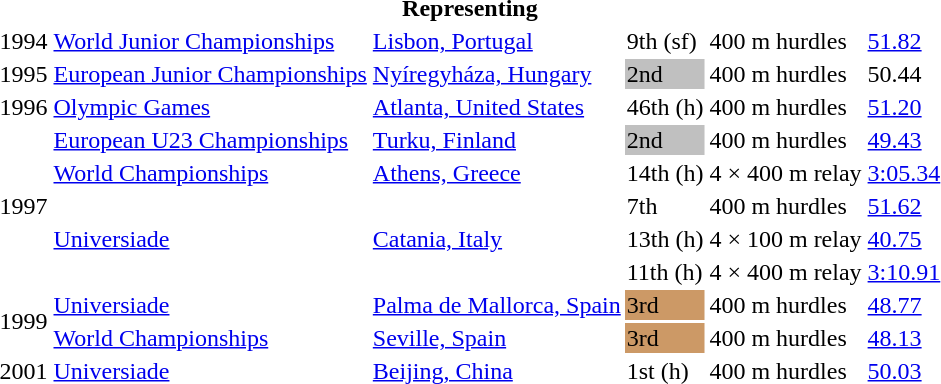<table>
<tr>
<th colspan="6">Representing </th>
</tr>
<tr>
<td>1994</td>
<td><a href='#'>World Junior Championships</a></td>
<td><a href='#'>Lisbon, Portugal</a></td>
<td>9th (sf)</td>
<td>400 m hurdles</td>
<td><a href='#'>51.82</a></td>
</tr>
<tr>
<td>1995</td>
<td><a href='#'>European Junior Championships</a></td>
<td><a href='#'>Nyíregyháza, Hungary</a></td>
<td bgcolor=silver>2nd</td>
<td>400 m hurdles</td>
<td>50.44</td>
</tr>
<tr>
<td>1996</td>
<td><a href='#'>Olympic Games</a></td>
<td><a href='#'>Atlanta, United States</a></td>
<td>46th (h)</td>
<td>400 m hurdles</td>
<td><a href='#'>51.20</a></td>
</tr>
<tr>
<td rowspan=5>1997</td>
<td><a href='#'>European U23 Championships</a></td>
<td><a href='#'>Turku, Finland</a></td>
<td bgcolor=silver>2nd</td>
<td>400 m hurdles</td>
<td><a href='#'>49.43</a></td>
</tr>
<tr>
<td><a href='#'>World Championships</a></td>
<td><a href='#'>Athens, Greece</a></td>
<td>14th (h)</td>
<td>4 × 400 m relay</td>
<td><a href='#'>3:05.34</a></td>
</tr>
<tr>
<td rowspan=3><a href='#'>Universiade</a></td>
<td rowspan=3><a href='#'>Catania, Italy</a></td>
<td>7th</td>
<td>400 m hurdles</td>
<td><a href='#'>51.62</a></td>
</tr>
<tr>
<td>13th (h)</td>
<td>4 × 100 m relay</td>
<td><a href='#'>40.75</a></td>
</tr>
<tr>
<td>11th (h)</td>
<td>4 × 400 m relay</td>
<td><a href='#'>3:10.91</a></td>
</tr>
<tr>
<td rowspan=2>1999</td>
<td><a href='#'>Universiade</a></td>
<td><a href='#'>Palma de Mallorca, Spain</a></td>
<td bgcolor=cc9966>3rd</td>
<td>400 m hurdles</td>
<td><a href='#'>48.77</a></td>
</tr>
<tr>
<td><a href='#'>World Championships</a></td>
<td><a href='#'>Seville, Spain</a></td>
<td bgcolor=cc9966>3rd</td>
<td>400 m hurdles</td>
<td><a href='#'>48.13</a></td>
</tr>
<tr>
<td>2001</td>
<td><a href='#'>Universiade</a></td>
<td><a href='#'>Beijing, China</a></td>
<td>1st (h)</td>
<td>400 m hurdles</td>
<td><a href='#'>50.03</a></td>
</tr>
</table>
